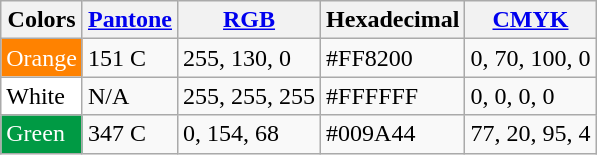<table class="wikitable">
<tr>
<th>Colors</th>
<th><a href='#'>Pantone</a></th>
<th><a href='#'>RGB</a></th>
<th>Hexadecimal</th>
<th><a href='#'>CMYK</a></th>
</tr>
<tr>
<td style="background:#ff8200;color:#fff">Orange</td>
<td>151 C</td>
<td>255, 130, 0</td>
<td>#FF8200</td>
<td>0, 70, 100, 0</td>
</tr>
<tr>
<td style="background:#fff">White</td>
<td>N/A</td>
<td>255, 255, 255</td>
<td>#FFFFFF</td>
<td>0, 0, 0, 0</td>
</tr>
<tr>
<td style="background:#009a44;color:#fff">Green</td>
<td>347 C</td>
<td>0, 154, 68</td>
<td>#009A44</td>
<td>77, 20, 95, 4</td>
</tr>
</table>
